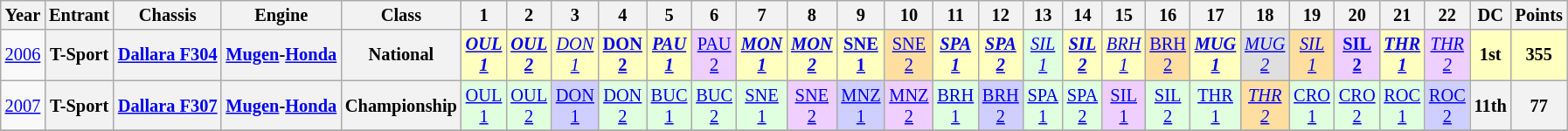<table class="wikitable" style="text-align:center; font-size:85%">
<tr>
<th>Year</th>
<th>Entrant</th>
<th>Chassis</th>
<th>Engine</th>
<th>Class</th>
<th>1</th>
<th>2</th>
<th>3</th>
<th>4</th>
<th>5</th>
<th>6</th>
<th>7</th>
<th>8</th>
<th>9</th>
<th>10</th>
<th>11</th>
<th>12</th>
<th>13</th>
<th>14</th>
<th>15</th>
<th>16</th>
<th>17</th>
<th>18</th>
<th>19</th>
<th>20</th>
<th>21</th>
<th>22</th>
<th>DC</th>
<th>Points</th>
</tr>
<tr>
<td><a href='#'>2006</a></td>
<th nowrap>T-Sport</th>
<th nowrap><a href='#'>Dallara F304</a></th>
<th nowrap><a href='#'>Mugen</a>-<a href='#'>Honda</a></th>
<th>National</th>
<td style="background:#FFFFBF;"><strong><em><a href='#'>OUL<br>1</a></em></strong><br></td>
<td style="background:#FFFFBF;"><strong><em><a href='#'>OUL<br>2</a></em></strong><br></td>
<td style="background:#FFFFBF;"><em><a href='#'>DON<br>1</a></em><br></td>
<td style="background:#FFFFBF;"><strong><a href='#'>DON<br>2</a></strong><br></td>
<td style="background:#FFFFBF;"><strong><em><a href='#'>PAU<br>1</a></em></strong><br></td>
<td style="background:#EFCFFF;"><a href='#'>PAU<br>2</a><br></td>
<td style="background:#FFFFBF;"><strong><em><a href='#'>MON<br>1</a></em></strong><br></td>
<td style="background:#FFFFBF;"><strong><em><a href='#'>MON<br>2</a></em></strong><br></td>
<td style="background:#FFFFBF;"><strong><a href='#'>SNE<br>1</a></strong><br></td>
<td style="background:#FFDF9F;"><a href='#'>SNE<br>2</a><br></td>
<td style="background:#FFFFBF;"><strong><em><a href='#'>SPA<br>1</a></em></strong><br></td>
<td style="background:#FFFFBF;"><strong><em><a href='#'>SPA<br>2</a></em></strong><br></td>
<td style="background:#DFFFDF;"><em><a href='#'>SIL<br>1</a></em><br></td>
<td style="background:#FFFFBF;"><strong><em><a href='#'>SIL<br>2</a></em></strong><br></td>
<td style="background:#FFFFBF;"><em><a href='#'>BRH<br>1</a></em><br></td>
<td style="background:#FFDF9F;"><a href='#'>BRH<br>2</a><br></td>
<td style="background:#FFFFBF;"><strong><em><a href='#'>MUG<br>1</a></em></strong><br></td>
<td style="background:#DFDFDF;"><em><a href='#'>MUG<br>2</a></em><br></td>
<td style="background:#FFDF9F;"><em><a href='#'>SIL<br>1</a></em><br></td>
<td style="background:#EFCFFF;"><strong><a href='#'>SIL<br>2</a></strong><br></td>
<td style="background:#FFFFBF;"><strong><em><a href='#'>THR<br>1</a></em></strong><br></td>
<td style="background:#EFCFFF;"><em><a href='#'>THR<br>2</a></em><br></td>
<th style="background:#FFFFBF;">1st</th>
<th style="background:#FFFFBF;">355</th>
</tr>
<tr>
<td><a href='#'>2007</a></td>
<th nowrap>T-Sport</th>
<th nowrap><a href='#'>Dallara F307</a></th>
<th nowrap><a href='#'>Mugen</a>-<a href='#'>Honda</a></th>
<th>Championship</th>
<td style="background:#DFFFDF;"><a href='#'>OUL<br>1</a><br></td>
<td style="background:#DFFFDF;"><a href='#'>OUL<br>2</a><br></td>
<td style="background:#CFCFFF;"><a href='#'>DON<br>1</a><br></td>
<td style="background:#DFFFDF;"><a href='#'>DON<br>2</a><br></td>
<td style="background:#DFFFDF;"><a href='#'>BUC<br>1</a><br></td>
<td style="background:#DFFFDF;"><a href='#'>BUC<br>2</a><br></td>
<td style="background:#DFFFDF;"><a href='#'>SNE<br>1</a><br></td>
<td style="background:#EFCFFF;"><a href='#'>SNE<br>2</a><br></td>
<td style="background:#CFCFFF;"><a href='#'>MNZ<br>1</a><br></td>
<td style="background:#EFCFFF;"><a href='#'>MNZ<br>2</a><br></td>
<td style="background:#DFFFDF;"><a href='#'>BRH<br>1</a><br></td>
<td style="background:#CFCFFF;"><a href='#'>BRH<br>2</a><br></td>
<td style="background:#DFFFDF;"><a href='#'>SPA<br>1</a><br></td>
<td style="background:#DFFFDF;"><a href='#'>SPA<br>2</a><br></td>
<td style="background:#EFCFFF;"><a href='#'>SIL<br>1</a><br></td>
<td style="background:#DFFFDF;"><a href='#'>SIL<br>2</a><br></td>
<td style="background:#DFFFDF;"><a href='#'>THR<br>1</a><br></td>
<td style="background:#FFDF9F;"><em><a href='#'>THR<br>2</a></em><br></td>
<td style="background:#DFFFDF;"><a href='#'>CRO<br>1</a><br></td>
<td style="background:#DFFFDF;"><a href='#'>CRO<br>2</a><br></td>
<td style="background:#DFFFDF;"><a href='#'>ROC<br>1</a><br></td>
<td style="background:#CFCFFF;"><a href='#'>ROC<br>2</a><br></td>
<th>11th</th>
<th>77</th>
</tr>
<tr>
</tr>
</table>
